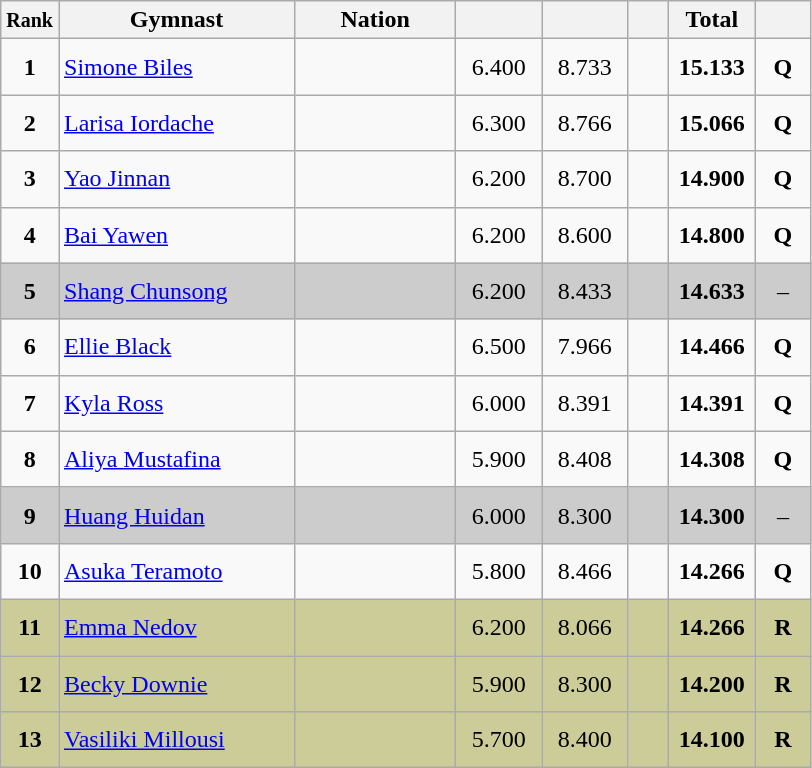<table class="wikitable sortable" style="text-align:center; font-size:100%">
<tr>
<th scope="col"  style="width:15px;"><small>Rank</small></th>
<th scope="col"  style="width:150px;">Gymnast</th>
<th scope="col"  style="width:100px;">Nation</th>
<th scope="col"  style="width:50px;"><small></small></th>
<th scope="col"  style="width:50px;"><small></small></th>
<th scope="col"  style="width:20px;"><small></small></th>
<th scope="col"  style="width:50px;">Total</th>
<th scope="col"  style="width:30px;"><small></small></th>
</tr>
<tr>
<td scope=row style="text-align:center"><strong>1</strong></td>
<td height="30" align=left><a href='#'>Simone Biles</a></td>
<td style="text-align:left;"><small></small></td>
<td>6.400</td>
<td>8.733</td>
<td></td>
<td><strong>15.133</strong></td>
<td><strong>Q</strong></td>
</tr>
<tr>
<td scope=row style="text-align:center"><strong>2</strong></td>
<td height="30" align=left><a href='#'>Larisa Iordache</a></td>
<td style="text-align:left;"><small></small></td>
<td>6.300</td>
<td>8.766</td>
<td></td>
<td><strong>15.066</strong></td>
<td><strong>Q</strong></td>
</tr>
<tr>
<td scope=row style="text-align:center"><strong>3</strong></td>
<td height="30" align=left><a href='#'>Yao Jinnan</a></td>
<td style="text-align:left;"><small></small></td>
<td>6.200</td>
<td>8.700</td>
<td></td>
<td><strong>14.900</strong></td>
<td><strong>Q</strong></td>
</tr>
<tr>
<td scope=row style="text-align:center"><strong>4</strong></td>
<td height="30" align=left><a href='#'>Bai Yawen</a></td>
<td style="text-align:left;"><small></small></td>
<td>6.200</td>
<td>8.600</td>
<td></td>
<td><strong>14.800</strong></td>
<td><strong>Q</strong></td>
</tr>
<tr style="background:#cccccc;">
<td scope=row style="text-align:center"><strong>5</strong></td>
<td height="30" align=left><a href='#'>Shang Chunsong</a></td>
<td style="text-align:left;"><small></small></td>
<td>6.200</td>
<td>8.433</td>
<td></td>
<td><strong>14.633</strong></td>
<td>–</td>
</tr>
<tr>
<td scope=row style="text-align:center"><strong>6</strong></td>
<td height="30" align=left><a href='#'>Ellie Black</a></td>
<td style="text-align:left;"><small></small></td>
<td>6.500</td>
<td>7.966</td>
<td></td>
<td><strong>14.466</strong></td>
<td><strong>Q</strong></td>
</tr>
<tr>
<td scope=row style="text-align:center"><strong>7</strong></td>
<td height="30" align=left><a href='#'>Kyla Ross</a></td>
<td style="text-align:left;"><small></small></td>
<td>6.000</td>
<td>8.391</td>
<td></td>
<td><strong>14.391</strong></td>
<td><strong>Q</strong></td>
</tr>
<tr>
<td scope=row style="text-align:center"><strong>8</strong></td>
<td height="30" align=left><a href='#'>Aliya Mustafina</a></td>
<td style="text-align:left;"><small></small></td>
<td>5.900</td>
<td>8.408</td>
<td></td>
<td><strong>14.308</strong></td>
<td><strong>Q</strong></td>
</tr>
<tr style="background:#cccccc;">
<td scope=row style="text-align:center"><strong>9</strong></td>
<td height="30" align=left><a href='#'>Huang Huidan</a></td>
<td style="text-align:left;"><small></small></td>
<td>6.000</td>
<td>8.300</td>
<td></td>
<td><strong>14.300</strong></td>
<td>–</td>
</tr>
<tr>
<td scope=row style="text-align:center"><strong>10</strong></td>
<td height="30" align=left><a href='#'>Asuka Teramoto</a></td>
<td style="text-align:left;"><small></small></td>
<td>5.800</td>
<td>8.466</td>
<td></td>
<td><strong>14.266</strong></td>
<td><strong>Q</strong></td>
</tr>
<tr style="background:#cccc99;">
<td scope=row style="text-align:center"><strong>11</strong></td>
<td height="30" align=left><a href='#'>Emma Nedov</a></td>
<td style="text-align:left;"><small></small></td>
<td>6.200</td>
<td>8.066</td>
<td></td>
<td><strong>14.266</strong></td>
<td><strong>R</strong></td>
</tr>
<tr style="background:#cccc99;">
<td scope=row style="text-align:center"><strong>12</strong></td>
<td height="30" align=left><a href='#'>Becky Downie</a></td>
<td style="text-align:left;"><small></small></td>
<td>5.900</td>
<td>8.300</td>
<td></td>
<td><strong>14.200</strong></td>
<td><strong>R</strong></td>
</tr>
<tr style="background:#cccc99;">
<td scope=row style="text-align:center"><strong>13</strong></td>
<td height="30" align=left><a href='#'>Vasiliki Millousi</a></td>
<td style="text-align:left;"><small></small></td>
<td>5.700</td>
<td>8.400</td>
<td></td>
<td><strong>14.100</strong></td>
<td><strong>R</strong></td>
</tr>
</table>
